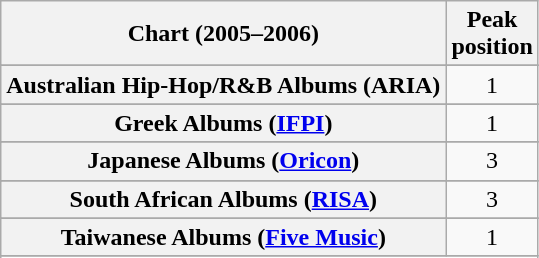<table class="wikitable sortable plainrowheaders" style="text-align:center;">
<tr>
<th scope="col">Chart (2005–2006)</th>
<th scope="col">Peak<br>position</th>
</tr>
<tr>
</tr>
<tr>
<th scope="row">Australian Hip-Hop/R&B Albums (ARIA)</th>
<td>1</td>
</tr>
<tr>
</tr>
<tr>
</tr>
<tr>
</tr>
<tr>
</tr>
<tr>
</tr>
<tr>
</tr>
<tr>
</tr>
<tr>
</tr>
<tr>
</tr>
<tr>
<th scope="row">Greek Albums (<a href='#'>IFPI</a>)</th>
<td>1</td>
</tr>
<tr>
</tr>
<tr>
</tr>
<tr>
</tr>
<tr>
<th scope="row">Japanese Albums (<a href='#'>Oricon</a>)</th>
<td align="center">3</td>
</tr>
<tr>
</tr>
<tr>
</tr>
<tr>
</tr>
<tr>
</tr>
<tr>
<th scope="row">South African Albums (<a href='#'>RISA</a>)</th>
<td style="text-align:center;">3</td>
</tr>
<tr>
</tr>
<tr>
</tr>
<tr>
</tr>
<tr>
<th scope="row">Taiwanese Albums (<a href='#'>Five Music</a>)</th>
<td style="text-align:center;">1</td>
</tr>
<tr>
</tr>
<tr>
</tr>
<tr>
</tr>
<tr>
</tr>
<tr>
</tr>
<tr>
</tr>
</table>
